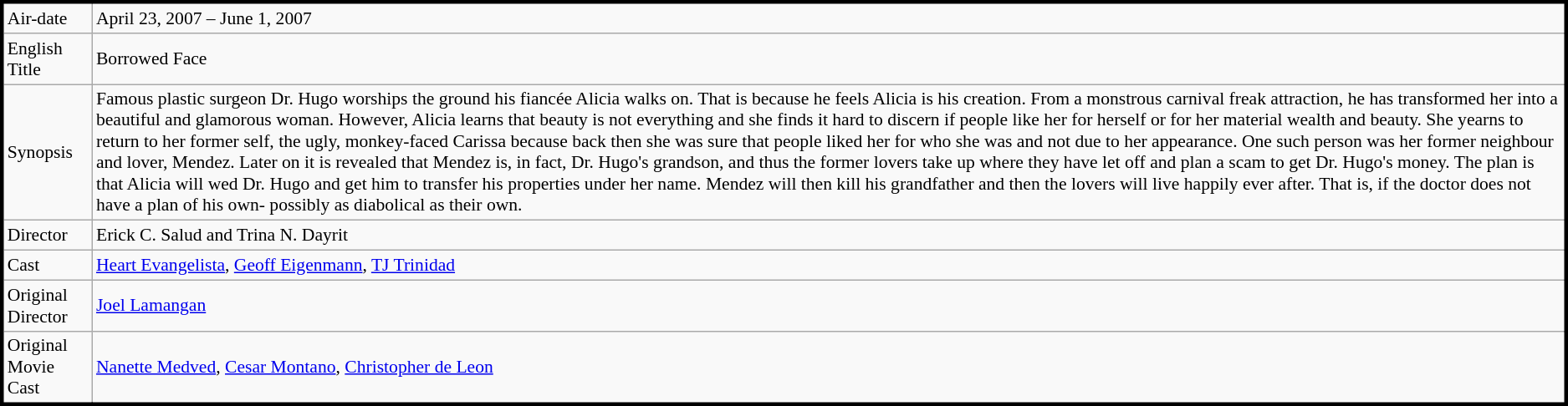<table class="wikitable" style="border:#000 solid; font-size:90%;">
<tr>
<td>Air-date</td>
<td>April 23, 2007 – June 1, 2007</td>
</tr>
<tr>
<td>English Title</td>
<td>Borrowed Face</td>
</tr>
<tr>
<td>Synopsis</td>
<td>Famous plastic surgeon Dr. Hugo worships the ground his fiancée Alicia walks on. That is because he feels Alicia is his creation. From a monstrous carnival freak attraction, he has transformed her into a beautiful and glamorous woman. However, Alicia learns that beauty is not everything and she finds it hard to discern if people like her for herself or for her material wealth and beauty. She yearns to return to her former self, the ugly, monkey-faced Carissa because back then she was sure that people liked her for who she was and not due to her appearance. One such person was her former neighbour and lover, Mendez. Later on it is revealed that Mendez is, in fact, Dr. Hugo's grandson, and thus the former lovers take up where they have let off and plan a scam to get Dr. Hugo's money. The plan is that Alicia will wed Dr. Hugo and get him to transfer his properties under her name. Mendez will then kill his grandfather and then the lovers will live happily ever after. That is, if the doctor does not have a plan of his own- possibly as diabolical as their own.</td>
</tr>
<tr>
<td>Director</td>
<td>Erick C. Salud and Trina N. Dayrit</td>
</tr>
<tr>
<td>Cast</td>
<td><a href='#'>Heart Evangelista</a>, <a href='#'>Geoff Eigenmann</a>, <a href='#'>TJ Trinidad</a></td>
</tr>
<tr>
<td>Original Director</td>
<td><a href='#'>Joel Lamangan</a></td>
</tr>
<tr>
<td>Original Movie Cast</td>
<td><a href='#'>Nanette Medved</a>, <a href='#'>Cesar Montano</a>, <a href='#'>Christopher de Leon</a></td>
</tr>
</table>
